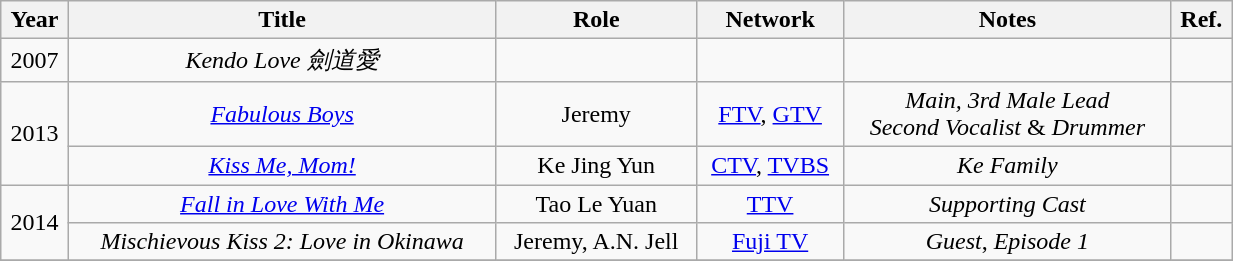<table class="wikitable" style="text-align:center" width=65%>
<tr>
<th>Year</th>
<th>Title</th>
<th>Role</th>
<th>Network</th>
<th>Notes</th>
<th>Ref.</th>
</tr>
<tr>
<td>2007</td>
<td><em>Kendo Love 劍道愛</em></td>
<td></td>
<td></td>
<td></td>
<td></td>
</tr>
<tr>
<td rowspan=2>2013</td>
<td><em><a href='#'>Fabulous Boys</a></em></td>
<td>Jeremy</td>
<td><a href='#'>FTV</a>, <a href='#'>GTV</a></td>
<td><em>Main, 3rd Male Lead</em><br><em>Second Vocalist</em> & <em>Drummer</em></td>
<td></td>
</tr>
<tr>
<td><em><a href='#'>Kiss Me, Mom!</a></em></td>
<td>Ke Jing Yun</td>
<td><a href='#'>CTV</a>, <a href='#'>TVBS</a></td>
<td><em>Ke Family</em></td>
<td></td>
</tr>
<tr>
<td rowspan=2>2014</td>
<td><em><a href='#'>Fall in Love With Me</a></em></td>
<td>Tao Le Yuan</td>
<td><a href='#'>TTV</a></td>
<td><em>Supporting Cast</em></td>
<td></td>
</tr>
<tr>
<td><em>Mischievous Kiss 2: Love in Okinawa</em></td>
<td>Jeremy, A.N. Jell</td>
<td><a href='#'>Fuji TV</a></td>
<td><em>Guest</em>, <em>Episode 1</em></td>
<td></td>
</tr>
<tr>
</tr>
</table>
